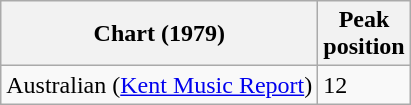<table class="wikitable sortable plainrowheaders">
<tr>
<th scope="col">Chart (1979)</th>
<th scope="col">Peak<br>position</th>
</tr>
<tr>
<td>Australian (<a href='#'>Kent Music Report</a>)</td>
<td>12</td>
</tr>
</table>
